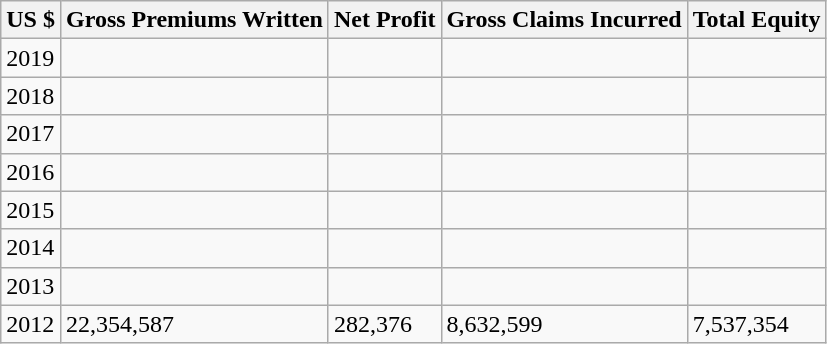<table class="wikitable">
<tr>
<th>US $</th>
<th>Gross Premiums Written</th>
<th>Net Profit</th>
<th>Gross Claims Incurred</th>
<th>Total Equity</th>
</tr>
<tr>
<td>2019</td>
<td></td>
<td></td>
<td></td>
<td></td>
</tr>
<tr>
<td>2018</td>
<td></td>
<td></td>
<td></td>
<td></td>
</tr>
<tr>
<td>2017</td>
<td></td>
<td></td>
<td></td>
<td></td>
</tr>
<tr>
<td>2016</td>
<td></td>
<td></td>
<td></td>
<td></td>
</tr>
<tr>
<td>2015</td>
<td></td>
<td></td>
<td></td>
<td></td>
</tr>
<tr>
<td>2014</td>
<td></td>
<td></td>
<td></td>
<td></td>
</tr>
<tr>
<td>2013</td>
<td></td>
<td></td>
<td></td>
<td></td>
</tr>
<tr>
<td>2012</td>
<td>22,354,587</td>
<td>282,376</td>
<td>8,632,599</td>
<td>7,537,354</td>
</tr>
</table>
